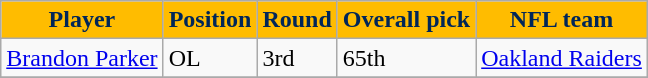<table class="wikitable" border="1">
<tr>
<th style="background: #FFBC00; color: #002659">Player</th>
<th style="background: #FFBC00; color: #002659">Position</th>
<th style="background: #FFBC00; color: #002659">Round</th>
<th style="background: #FFBC00; color: #002659">Overall pick</th>
<th style="background: #FFBC00; color: #002659">NFL team</th>
</tr>
<tr>
<td><a href='#'>Brandon Parker</a></td>
<td>OL</td>
<td>3rd</td>
<td>65th</td>
<td><a href='#'>Oakland Raiders</a></td>
</tr>
<tr>
</tr>
</table>
